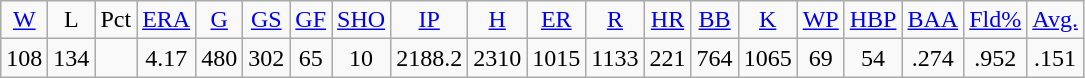<table class=wikitable style="text-align:center">
<tr>
<td><a href='#'>W</a></td>
<td>L</td>
<td>Pct</td>
<td><a href='#'>ERA</a></td>
<td><a href='#'>G</a></td>
<td><a href='#'>GS</a></td>
<td><a href='#'>GF</a></td>
<td><a href='#'>SHO</a></td>
<td><a href='#'>IP</a></td>
<td><a href='#'>H</a></td>
<td><a href='#'>ER</a></td>
<td><a href='#'>R</a></td>
<td><a href='#'>HR</a></td>
<td><a href='#'>BB</a></td>
<td><a href='#'>K</a></td>
<td><a href='#'>WP</a></td>
<td><a href='#'>HBP</a></td>
<td><a href='#'>BAA</a></td>
<td><a href='#'>Fld%</a></td>
<td><a href='#'>Avg.</a></td>
</tr>
<tr>
<td>108</td>
<td>134</td>
<td></td>
<td>4.17</td>
<td>480</td>
<td>302</td>
<td>65</td>
<td>10</td>
<td>2188.2</td>
<td>2310</td>
<td>1015</td>
<td>1133</td>
<td>221</td>
<td>764</td>
<td>1065</td>
<td>69</td>
<td>54</td>
<td>.274</td>
<td>.952</td>
<td>.151</td>
</tr>
</table>
